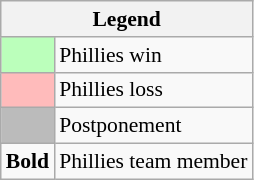<table class="wikitable" style="font-size:90%">
<tr>
<th colspan="2">Legend</th>
</tr>
<tr>
<td style="background:#bfb;"> </td>
<td>Phillies win</td>
</tr>
<tr>
<td style="background:#fbb;"> </td>
<td>Phillies loss</td>
</tr>
<tr>
<td style="background:#bbb;"> </td>
<td>Postponement</td>
</tr>
<tr>
<td><strong>Bold</strong></td>
<td>Phillies team member</td>
</tr>
</table>
